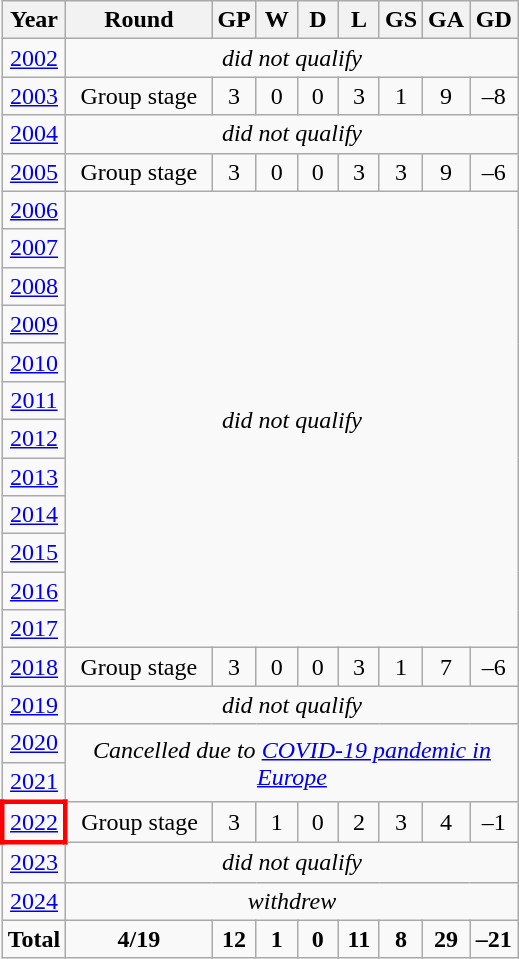<table class="wikitable" style="text-align: center;">
<tr>
<th>Year</th>
<th width="90">Round</th>
<th width="20">GP</th>
<th width="20">W</th>
<th width="20">D</th>
<th width="20">L</th>
<th width="20">GS</th>
<th width="20">GA</th>
<th width="25">GD</th>
</tr>
<tr>
<td> <a href='#'>2002</a></td>
<td colspan=8><em>did not qualify</em></td>
</tr>
<tr>
<td> <a href='#'>2003</a></td>
<td>Group stage</td>
<td>3</td>
<td>0</td>
<td>0</td>
<td>3</td>
<td>1</td>
<td>9</td>
<td>–8</td>
</tr>
<tr>
<td> <a href='#'>2004</a></td>
<td colspan=8><em>did not qualify</em></td>
</tr>
<tr>
<td> <a href='#'>2005</a></td>
<td>Group stage</td>
<td>3</td>
<td>0</td>
<td>0</td>
<td>3</td>
<td>3</td>
<td>9</td>
<td>–6</td>
</tr>
<tr>
<td> <a href='#'>2006</a></td>
<td rowspan=12 colspan=8><em>did not qualify</em></td>
</tr>
<tr>
<td> <a href='#'>2007</a></td>
</tr>
<tr>
<td> <a href='#'>2008</a></td>
</tr>
<tr>
<td> <a href='#'>2009</a></td>
</tr>
<tr>
<td> <a href='#'>2010</a></td>
</tr>
<tr>
<td> <a href='#'>2011</a></td>
</tr>
<tr>
<td> <a href='#'>2012</a></td>
</tr>
<tr>
<td> <a href='#'>2013</a></td>
</tr>
<tr>
<td> <a href='#'>2014</a></td>
</tr>
<tr>
<td> <a href='#'>2015</a></td>
</tr>
<tr>
<td> <a href='#'>2016</a></td>
</tr>
<tr>
<td> <a href='#'>2017</a></td>
</tr>
<tr>
<td> <a href='#'>2018</a></td>
<td>Group stage</td>
<td>3</td>
<td>0</td>
<td>0</td>
<td>3</td>
<td>1</td>
<td>7</td>
<td>–6</td>
</tr>
<tr>
<td> <a href='#'>2019</a></td>
<td colspan=8><em>did not qualify</em></td>
</tr>
<tr>
<td> <a href='#'>2020</a></td>
<td rowspan=2 colspan=8><em>Cancelled due to <a href='#'>COVID-19 pandemic in Europe</a></em></td>
</tr>
<tr>
<td> <a href='#'>2021</a></td>
</tr>
<tr>
<td style="border: 3px solid red"> <a href='#'>2022</a></td>
<td rowspan=1>Group stage</td>
<td>3</td>
<td>1</td>
<td>0</td>
<td>2</td>
<td>3</td>
<td>4</td>
<td>–1</td>
</tr>
<tr>
<td> <a href='#'>2023</a></td>
<td colspan=8><em>did not qualify</em></td>
</tr>
<tr>
<td> <a href='#'>2024</a></td>
<td colspan=8><em>withdrew</em></td>
</tr>
<tr>
<td><strong>Total</strong></td>
<td><strong>4/19</strong></td>
<td><strong>12</strong></td>
<td><strong>1</strong></td>
<td><strong>0</strong></td>
<td><strong>11</strong></td>
<td><strong>8</strong></td>
<td><strong>29</strong></td>
<td><strong>–21</strong></td>
</tr>
</table>
